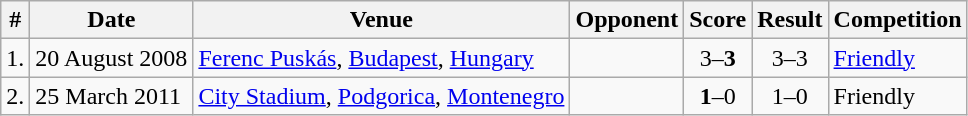<table class="wikitable">
<tr>
<th>#</th>
<th>Date</th>
<th>Venue</th>
<th>Opponent</th>
<th>Score</th>
<th>Result</th>
<th>Competition</th>
</tr>
<tr>
<td>1.</td>
<td>20 August 2008</td>
<td><a href='#'>Ferenc Puskás</a>, <a href='#'>Budapest</a>, <a href='#'>Hungary</a></td>
<td></td>
<td style="text-align:center;">3–<strong>3</strong></td>
<td style="text-align:center;">3–3</td>
<td><a href='#'>Friendly</a></td>
</tr>
<tr>
<td>2.</td>
<td>25 March 2011</td>
<td><a href='#'>City Stadium</a>, <a href='#'>Podgorica</a>, <a href='#'>Montenegro</a></td>
<td></td>
<td style="text-align:center;"><strong>1</strong>–0</td>
<td style="text-align:center;">1–0</td>
<td>Friendly</td>
</tr>
</table>
